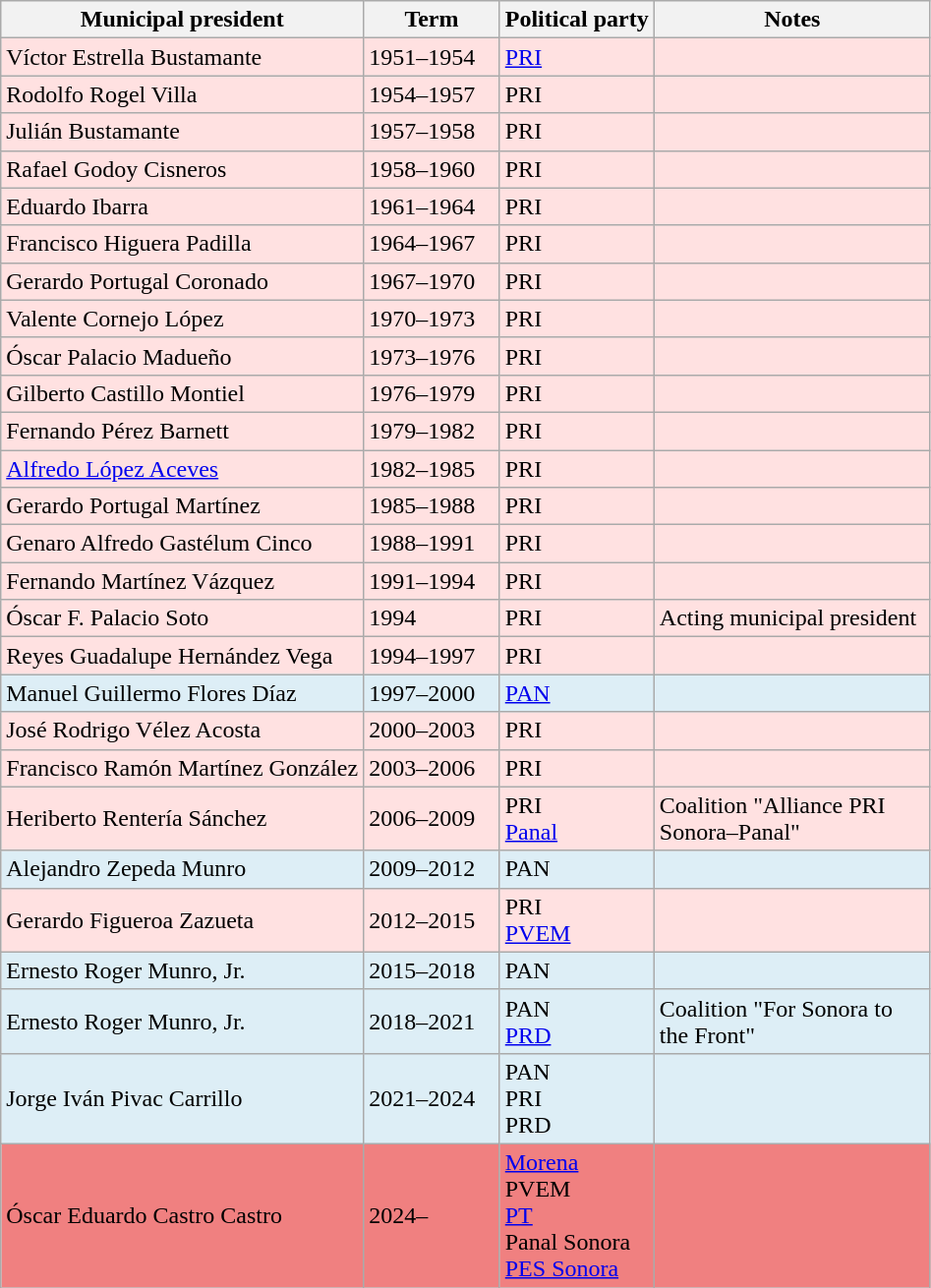<table class="wikitable">
<tr>
<th>Municipal president</th>
<th width=85px>Term</th>
<th>Political party</th>
<th width=180px>Notes</th>
</tr>
<tr style="background:#ffe1e1">
<td>Víctor Estrella Bustamante</td>
<td>1951–1954</td>
<td><a href='#'>PRI</a> </td>
<td></td>
</tr>
<tr style="background:#ffe1e1">
<td>Rodolfo Rogel Villa</td>
<td>1954–1957</td>
<td>PRI </td>
<td></td>
</tr>
<tr style="background:#ffe1e1">
<td>Julián Bustamante</td>
<td>1957–1958</td>
<td>PRI </td>
<td></td>
</tr>
<tr style="background:#ffe1e1">
<td>Rafael Godoy Cisneros</td>
<td>1958–1960</td>
<td>PRI </td>
<td></td>
</tr>
<tr style="background:#ffe1e1">
<td>Eduardo Ibarra</td>
<td>1961–1964</td>
<td>PRI </td>
<td></td>
</tr>
<tr style="background:#ffe1e1">
<td>Francisco Higuera Padilla</td>
<td>1964–1967</td>
<td>PRI </td>
<td></td>
</tr>
<tr style="background:#ffe1e1">
<td>Gerardo Portugal Coronado</td>
<td>1967–1970</td>
<td>PRI </td>
<td></td>
</tr>
<tr style="background:#ffe1e1">
<td>Valente Cornejo López</td>
<td>1970–1973</td>
<td>PRI </td>
<td></td>
</tr>
<tr style="background:#ffe1e1">
<td>Óscar Palacio Madueño</td>
<td>1973–1976</td>
<td>PRI </td>
<td></td>
</tr>
<tr style="background:#ffe1e1">
<td>Gilberto Castillo Montiel</td>
<td>1976–1979</td>
<td>PRI </td>
<td></td>
</tr>
<tr style="background:#ffe1e1">
<td>Fernando Pérez Barnett</td>
<td>1979–1982</td>
<td>PRI </td>
<td></td>
</tr>
<tr style="background:#ffe1e1">
<td><a href='#'>Alfredo López Aceves</a></td>
<td>1982–1985</td>
<td>PRI </td>
<td></td>
</tr>
<tr style="background:#ffe1e1">
<td>Gerardo Portugal Martínez</td>
<td>1985–1988</td>
<td>PRI </td>
<td></td>
</tr>
<tr style="background:#ffe1e1">
<td>Genaro Alfredo Gastélum Cinco</td>
<td>1988–1991</td>
<td>PRI </td>
<td></td>
</tr>
<tr style="background:#ffe1e1">
<td>Fernando Martínez Vázquez</td>
<td>1991–1994</td>
<td>PRI </td>
<td></td>
</tr>
<tr style="background:#ffe1e1">
<td>Óscar F. Palacio Soto</td>
<td>1994</td>
<td>PRI </td>
<td>Acting municipal president</td>
</tr>
<tr style="background:#ffe1e1">
<td>Reyes Guadalupe Hernández Vega</td>
<td>1994–1997</td>
<td>PRI </td>
<td></td>
</tr>
<tr style="background:#ddeef6">
<td>Manuel Guillermo Flores Díaz</td>
<td>1997–2000</td>
<td><a href='#'>PAN</a> </td>
<td></td>
</tr>
<tr style="background:#ffe1e1">
<td>José Rodrigo Vélez Acosta</td>
<td>2000–2003</td>
<td>PRI </td>
<td></td>
</tr>
<tr style="background:#ffe1e1">
<td>Francisco Ramón Martínez González</td>
<td>2003–2006</td>
<td>PRI </td>
<td></td>
</tr>
<tr style="background:#ffe1e1">
<td>Heriberto  Rentería Sánchez</td>
<td>2006–2009</td>
<td>PRI <br><a href='#'>Panal</a> </td>
<td>Coalition "Alliance PRI Sonora–Panal"</td>
</tr>
<tr style="background:#ddeef6">
<td>Alejandro Zepeda Munro</td>
<td>2009–2012</td>
<td>PAN </td>
<td></td>
</tr>
<tr style="background:#ffe1e1">
<td>Gerardo Figueroa Zazueta</td>
<td>2012–2015</td>
<td>PRI <br> <a href='#'>PVEM</a> </td>
<td></td>
</tr>
<tr style="background:#ddeef6">
<td>Ernesto Roger Munro, Jr.</td>
<td>2015–2018</td>
<td>PAN </td>
<td></td>
</tr>
<tr style="background:#ddeef6">
<td>Ernesto Roger Munro, Jr.</td>
<td>2018–2021</td>
<td>PAN <br> <a href='#'>PRD</a> </td>
<td>Coalition "For Sonora to the Front"</td>
</tr>
<tr style="background:#ddeef6">
<td>Jorge Iván Pivac Carrillo</td>
<td>2021–2024</td>
<td>PAN <br> PRI <br> PRD <br></td>
<td></td>
</tr>
<tr style="background:#f08080">
<td>Óscar Eduardo Castro Castro</td>
<td>2024–</td>
<td><a href='#'>Morena</a> <br> PVEM <br> <a href='#'>PT</a> <br>Panal Sonora <br> <a href='#'>PES Sonora</a> </td>
<td></td>
</tr>
</table>
